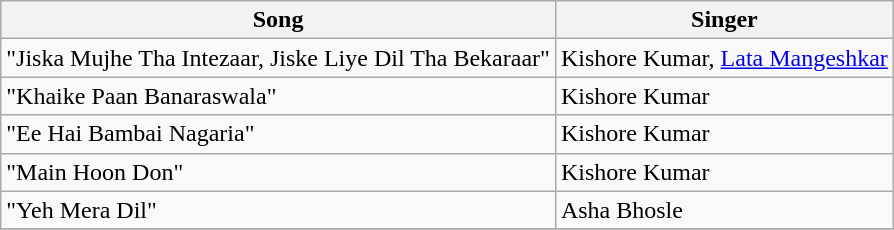<table class="wikitable">
<tr>
<th>Song</th>
<th>Singer</th>
</tr>
<tr>
<td>"Jiska Mujhe Tha Intezaar, Jiske Liye Dil Tha Bekaraar"</td>
<td>Kishore Kumar, <a href='#'>Lata Mangeshkar</a></td>
</tr>
<tr>
<td>"Khaike Paan Banaraswala"</td>
<td>Kishore Kumar</td>
</tr>
<tr>
<td>"Ee Hai Bambai Nagaria"</td>
<td>Kishore Kumar</td>
</tr>
<tr>
<td>"Main Hoon Don"</td>
<td>Kishore Kumar</td>
</tr>
<tr>
<td>"Yeh Mera Dil"</td>
<td>Asha Bhosle</td>
</tr>
<tr>
</tr>
</table>
